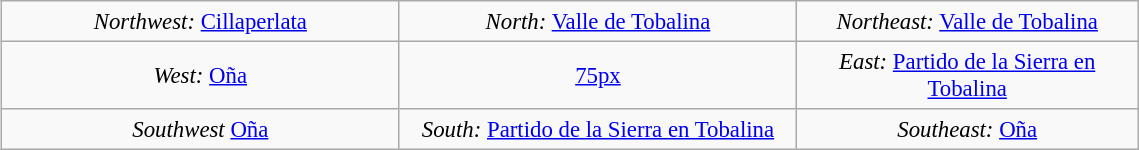<table style="margin:1em auto; margin: 0.5em 0.5em 0.5em 1em; padding: 0.5em; background: #f9f9f9; border: 1px #aaa solid; border-collapse: collapse; font-size: 95%;" cellpadding="4" border="2" align="center" width="60%">
<tr>
<td width ="35%" align="center"><em>Northwest:</em> <a href='#'>Cillaperlata</a></td>
<td width ="30%" align="center"><em>North:</em> <a href='#'>Valle de Tobalina</a></td>
<td width ="35%" align="center"><em>Northeast:</em> <a href='#'>Valle de Tobalina</a></td>
</tr>
<tr ---->
<td width ="10%" align="center"><em>West:</em> <a href='#'>Oña</a></td>
<td width ="35%" align="center"><a href='#'>75px</a></td>
<td width ="30%" align="center"><em>East:</em> <a href='#'>Partido de la Sierra en Tobalina</a></td>
</tr>
<tr --->
<td width ="35%" align="center"><em>Southwest</em> <a href='#'>Oña</a></td>
<td width ="30%" align="center"><em>South:</em> <a href='#'>Partido de la Sierra en Tobalina</a></td>
<td width ="35%" align="center"><em>Southeast:</em> <a href='#'>Oña</a></td>
</tr>
</table>
